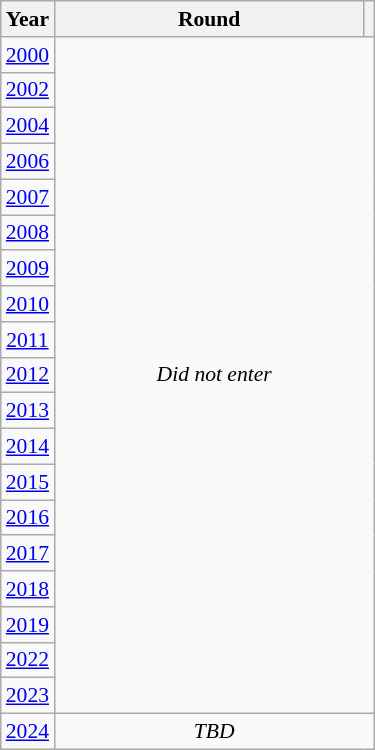<table class="wikitable" style="text-align: center; font-size:90%">
<tr>
<th>Year</th>
<th style="width:200px">Round</th>
<th></th>
</tr>
<tr>
<td><a href='#'>2000</a></td>
<td colspan="2" rowspan="19"><em>Did not enter</em></td>
</tr>
<tr>
<td><a href='#'>2002</a></td>
</tr>
<tr>
<td><a href='#'>2004</a></td>
</tr>
<tr>
<td><a href='#'>2006</a></td>
</tr>
<tr>
<td><a href='#'>2007</a></td>
</tr>
<tr>
<td><a href='#'>2008</a></td>
</tr>
<tr>
<td><a href='#'>2009</a></td>
</tr>
<tr>
<td><a href='#'>2010</a></td>
</tr>
<tr>
<td><a href='#'>2011</a></td>
</tr>
<tr>
<td><a href='#'>2012</a></td>
</tr>
<tr>
<td><a href='#'>2013</a></td>
</tr>
<tr>
<td><a href='#'>2014</a></td>
</tr>
<tr>
<td><a href='#'>2015</a></td>
</tr>
<tr>
<td><a href='#'>2016</a></td>
</tr>
<tr>
<td><a href='#'>2017</a></td>
</tr>
<tr>
<td><a href='#'>2018</a></td>
</tr>
<tr>
<td><a href='#'>2019</a></td>
</tr>
<tr>
<td><a href='#'>2022</a></td>
</tr>
<tr>
<td><a href='#'>2023</a></td>
</tr>
<tr>
<td><a href='#'>2024</a></td>
<td colspan="2"><em>TBD</em></td>
</tr>
</table>
